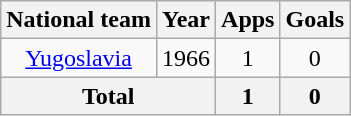<table class="wikitable" style="text-align:center">
<tr>
<th>National team</th>
<th>Year</th>
<th>Apps</th>
<th>Goals</th>
</tr>
<tr>
<td><a href='#'>Yugoslavia</a></td>
<td>1966</td>
<td>1</td>
<td>0</td>
</tr>
<tr>
<th colspan="2">Total</th>
<th>1</th>
<th>0</th>
</tr>
</table>
